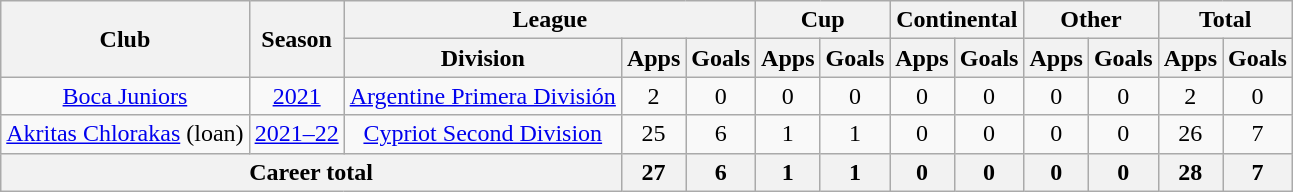<table class="wikitable" style="text-align: center">
<tr>
<th rowspan="2">Club</th>
<th rowspan="2">Season</th>
<th colspan="3">League</th>
<th colspan="2">Cup</th>
<th colspan="2">Continental</th>
<th colspan="2">Other</th>
<th colspan="2">Total</th>
</tr>
<tr>
<th>Division</th>
<th>Apps</th>
<th>Goals</th>
<th>Apps</th>
<th>Goals</th>
<th>Apps</th>
<th>Goals</th>
<th>Apps</th>
<th>Goals</th>
<th>Apps</th>
<th>Goals</th>
</tr>
<tr>
<td><a href='#'>Boca Juniors</a></td>
<td><a href='#'>2021</a></td>
<td><a href='#'>Argentine Primera División</a></td>
<td>2</td>
<td>0</td>
<td>0</td>
<td>0</td>
<td>0</td>
<td>0</td>
<td>0</td>
<td>0</td>
<td>2</td>
<td>0</td>
</tr>
<tr>
<td><a href='#'>Akritas Chlorakas</a> (loan)</td>
<td><a href='#'>2021–22</a></td>
<td><a href='#'>Cypriot Second Division</a></td>
<td>25</td>
<td>6</td>
<td>1</td>
<td>1</td>
<td>0</td>
<td>0</td>
<td>0</td>
<td>0</td>
<td>26</td>
<td>7</td>
</tr>
<tr>
<th colspan=3>Career total</th>
<th>27</th>
<th>6</th>
<th>1</th>
<th>1</th>
<th>0</th>
<th>0</th>
<th>0</th>
<th>0</th>
<th>28</th>
<th>7</th>
</tr>
</table>
